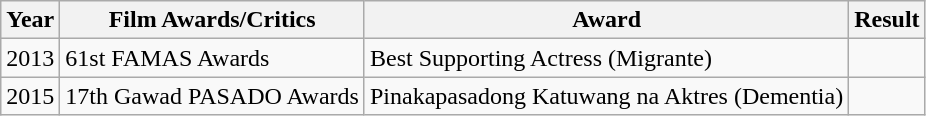<table class="wikitable">
<tr>
<th>Year</th>
<th>Film Awards/Critics</th>
<th>Award</th>
<th>Result</th>
</tr>
<tr>
<td>2013</td>
<td>61st FAMAS Awards</td>
<td>Best Supporting Actress (Migrante)</td>
<td></td>
</tr>
<tr>
<td>2015</td>
<td>17th Gawad PASADO Awards</td>
<td>Pinakapasadong Katuwang na Aktres (Dementia)</td>
<td></td>
</tr>
</table>
